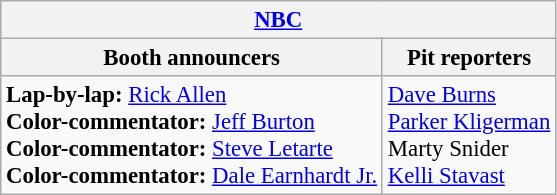<table class="wikitable" style="font-size: 95%">
<tr>
<th colspan="2"><a href='#'>NBC</a></th>
</tr>
<tr>
<th>Booth announcers</th>
<th>Pit reporters</th>
</tr>
<tr>
<td><strong>Lap-by-lap:</strong> <a href='#'>Rick Allen</a><br><strong>Color-commentator:</strong> <a href='#'>Jeff Burton</a><br><strong>Color-commentator:</strong> <a href='#'>Steve Letarte</a><br><strong>Color-commentator:</strong> <a href='#'>Dale Earnhardt Jr.</a></td>
<td><a href='#'>Dave Burns</a><br><a href='#'>Parker Kligerman</a><br>Marty Snider<br><a href='#'>Kelli Stavast</a></td>
</tr>
</table>
